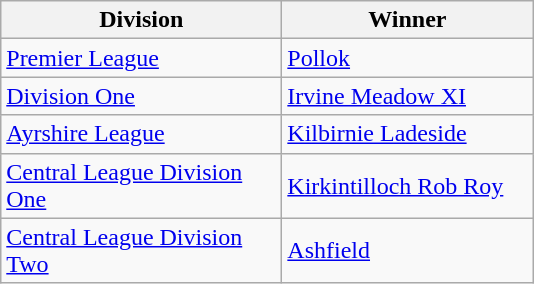<table class="wikitable">
<tr>
<th width=180>Division</th>
<th width=160>Winner</th>
</tr>
<tr>
<td><a href='#'>Premier League</a></td>
<td><a href='#'>Pollok</a></td>
</tr>
<tr>
<td><a href='#'>Division One</a></td>
<td><a href='#'>Irvine Meadow XI</a></td>
</tr>
<tr>
<td><a href='#'>Ayrshire League</a></td>
<td><a href='#'>Kilbirnie Ladeside</a></td>
</tr>
<tr>
<td><a href='#'>Central League Division One</a></td>
<td><a href='#'>Kirkintilloch Rob Roy</a></td>
</tr>
<tr>
<td><a href='#'>Central League Division Two</a></td>
<td><a href='#'>Ashfield</a></td>
</tr>
</table>
